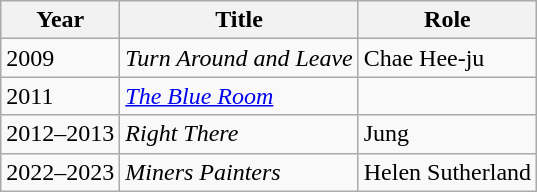<table class="wikitable sortable">
<tr>
<th>Year</th>
<th>Title</th>
<th>Role</th>
</tr>
<tr>
<td>2009</td>
<td><em>Turn Around and Leave</em> </td>
<td>Chae Hee-ju</td>
</tr>
<tr>
<td>2011</td>
<td><em><a href='#'>The Blue Room</a></em></td>
<td></td>
</tr>
<tr>
<td>2012–2013</td>
<td><em>Right There</em> </td>
<td>Jung</td>
</tr>
<tr>
<td>2022–2023</td>
<td><em>Miners Painters</em></td>
<td>Helen Sutherland</td>
</tr>
</table>
